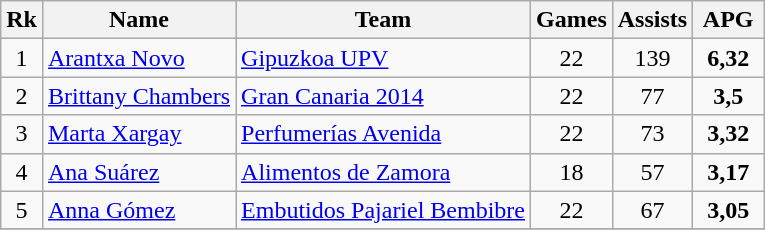<table class="wikitable" style="text-align: center;">
<tr>
<th>Rk</th>
<th>Name</th>
<th>Team</th>
<th>Games</th>
<th>Assists</th>
<th width=40>APG</th>
</tr>
<tr>
<td>1</td>
<td align="left"> <a href='#'>Arantxa Novo</a></td>
<td align="left"><a href='#'>Gipuzkoa UPV</a></td>
<td>22</td>
<td>139</td>
<td><strong>6,32</strong></td>
</tr>
<tr>
<td>2</td>
<td align="left"> <a href='#'>Brittany Chambers</a></td>
<td align="left"><a href='#'>Gran Canaria 2014</a></td>
<td>22</td>
<td>77</td>
<td><strong>3,5</strong></td>
</tr>
<tr>
<td>3</td>
<td align="left"> <a href='#'>Marta Xargay</a></td>
<td align="left"><a href='#'>Perfumerías Avenida</a></td>
<td>22</td>
<td>73</td>
<td><strong>3,32</strong></td>
</tr>
<tr>
<td>4</td>
<td align="left"> <a href='#'>Ana Suárez</a></td>
<td align="left"><a href='#'>Alimentos de Zamora</a></td>
<td>18</td>
<td>57</td>
<td><strong>3,17</strong></td>
</tr>
<tr>
<td>5</td>
<td align="left"> <a href='#'>Anna Gómez</a></td>
<td align="left"><a href='#'>Embutidos Pajariel Bembibre</a></td>
<td>22</td>
<td>67</td>
<td><strong>3,05</strong></td>
</tr>
<tr>
</tr>
</table>
